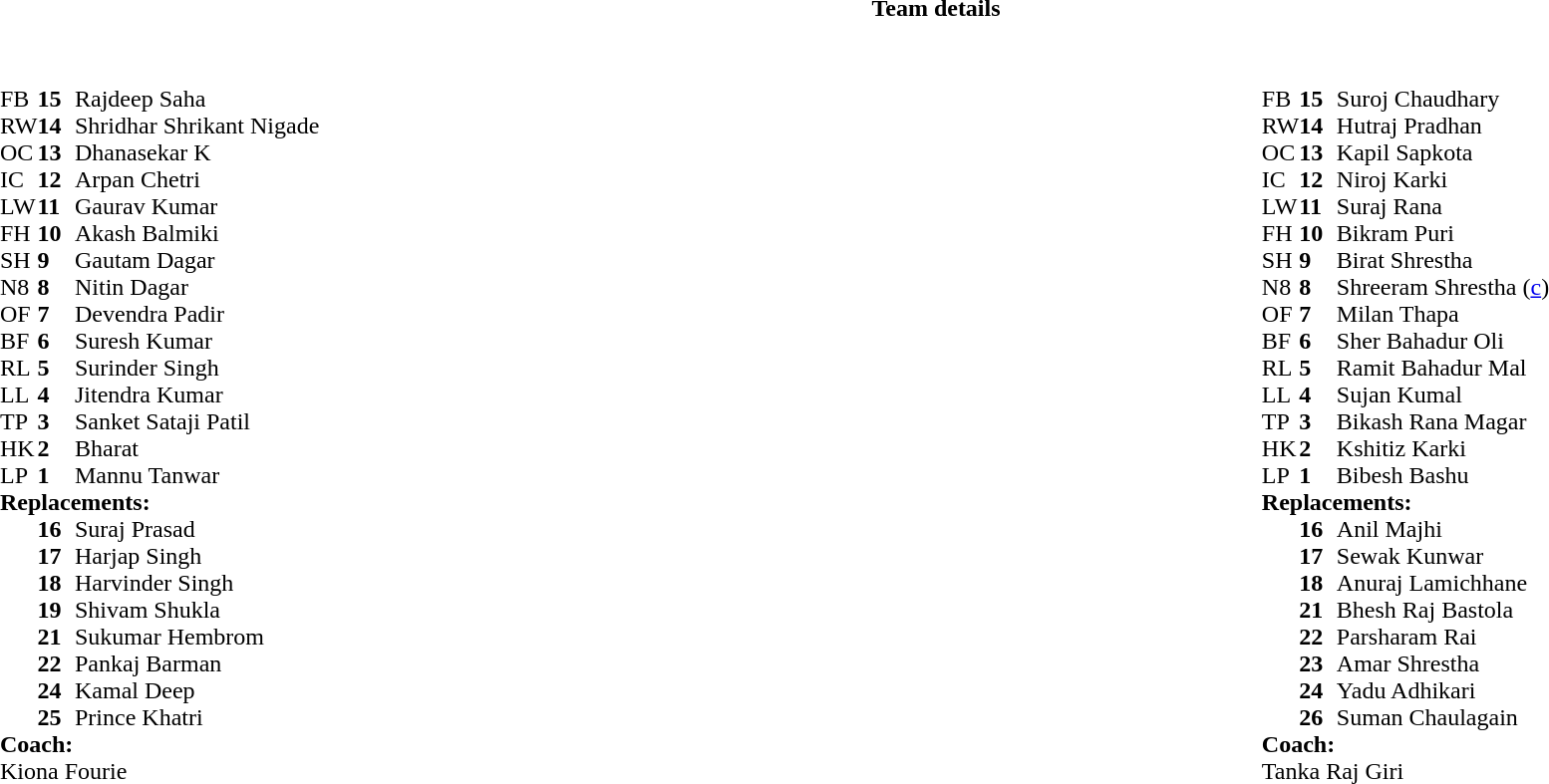<table class="collapsible collapsed" border="0" style="width:100%;">
<tr>
<th>Team details</th>
</tr>
<tr>
<td><br><table style="width:100%">
<tr>
<td style="vertical-align:top;width:50%"><br><table cellspacing="0" cellpadding="0">
<tr>
<th width="25"></th>
<th width="25"></th>
</tr>
<tr>
<td>FB</td>
<td><strong>15</strong></td>
<td>Rajdeep Saha</td>
</tr>
<tr>
<td>RW</td>
<td><strong>14</strong></td>
<td>Shridhar Shrikant Nigade</td>
</tr>
<tr>
<td>OC</td>
<td><strong>13</strong></td>
<td>Dhanasekar K</td>
</tr>
<tr>
<td>IC</td>
<td><strong>12</strong></td>
<td>Arpan Chetri</td>
</tr>
<tr>
<td>LW</td>
<td><strong>11</strong></td>
<td>Gaurav Kumar</td>
</tr>
<tr>
<td>FH</td>
<td><strong>10</strong></td>
<td>Akash Balmiki</td>
</tr>
<tr>
<td>SH</td>
<td><strong>9</strong></td>
<td>Gautam Dagar</td>
</tr>
<tr>
<td>N8</td>
<td><strong>8</strong></td>
<td>Nitin Dagar</td>
</tr>
<tr>
<td>OF</td>
<td><strong>7</strong></td>
<td>Devendra Padir</td>
</tr>
<tr>
<td>BF</td>
<td><strong>6</strong></td>
<td>Suresh Kumar</td>
</tr>
<tr>
<td>RL</td>
<td><strong>5</strong></td>
<td>Surinder Singh</td>
</tr>
<tr>
<td>LL</td>
<td><strong>4</strong></td>
<td>Jitendra Kumar</td>
</tr>
<tr>
<td>TP</td>
<td><strong>3</strong></td>
<td>Sanket Sataji Patil</td>
</tr>
<tr>
<td>HK</td>
<td><strong>2</strong></td>
<td>Bharat</td>
</tr>
<tr>
<td>LP</td>
<td><strong>1</strong></td>
<td>Mannu Tanwar</td>
</tr>
<tr>
<td colspan="3"><strong>Replacements:</strong></td>
</tr>
<tr>
<td></td>
<td><strong>16</strong></td>
<td>Suraj Prasad</td>
</tr>
<tr>
<td></td>
<td><strong>17</strong></td>
<td>Harjap Singh</td>
</tr>
<tr>
<td></td>
<td><strong>18</strong></td>
<td>Harvinder Singh</td>
</tr>
<tr>
<td></td>
<td><strong>19</strong></td>
<td>Shivam Shukla</td>
</tr>
<tr>
<td></td>
<td><strong>21</strong></td>
<td>Sukumar Hembrom</td>
</tr>
<tr>
<td></td>
<td><strong>22</strong></td>
<td>Pankaj Barman</td>
</tr>
<tr>
<td></td>
<td><strong>24</strong></td>
<td>Kamal Deep</td>
</tr>
<tr>
<td></td>
<td><strong>25</strong></td>
<td>Prince Khatri</td>
</tr>
<tr>
<td colspan="3"><strong>Coach:</strong></td>
</tr>
<tr>
<td colspan="3"> Kiona Fourie</td>
</tr>
</table>
</td>
<td style="vertical-align:top;width:50%"><br><table cellspacing="0" cellpadding="0" style="margin:auto">
<tr>
<th width="25"></th>
<th width="25"></th>
</tr>
<tr>
<td>FB</td>
<td><strong>15</strong></td>
<td>Suroj Chaudhary</td>
</tr>
<tr>
<td>RW</td>
<td><strong>14</strong></td>
<td>Hutraj Pradhan</td>
</tr>
<tr>
<td>OC</td>
<td><strong>13</strong></td>
<td>Kapil Sapkota</td>
</tr>
<tr>
<td>IC</td>
<td><strong>12</strong></td>
<td>Niroj Karki</td>
</tr>
<tr>
<td>LW</td>
<td><strong>11</strong></td>
<td>Suraj Rana</td>
</tr>
<tr>
<td>FH</td>
<td><strong>10</strong></td>
<td>Bikram Puri</td>
</tr>
<tr>
<td>SH</td>
<td><strong>9</strong></td>
<td>Birat Shrestha</td>
</tr>
<tr>
<td>N8</td>
<td><strong>8</strong></td>
<td>Shreeram Shrestha  (<a href='#'>c</a>)</td>
</tr>
<tr>
<td>OF</td>
<td><strong>7</strong></td>
<td>Milan Thapa</td>
</tr>
<tr>
<td>BF</td>
<td><strong>6</strong></td>
<td>Sher Bahadur Oli</td>
</tr>
<tr>
<td>RL</td>
<td><strong>5</strong></td>
<td>Ramit Bahadur Mal</td>
</tr>
<tr>
<td>LL</td>
<td><strong>4</strong></td>
<td>Sujan Kumal</td>
</tr>
<tr>
<td>TP</td>
<td><strong>3</strong></td>
<td>Bikash Rana Magar</td>
</tr>
<tr>
<td>HK</td>
<td><strong>2</strong></td>
<td>Kshitiz Karki</td>
</tr>
<tr>
<td>LP</td>
<td><strong>1</strong></td>
<td>Bibesh Bashu</td>
</tr>
<tr>
<td colspan="3"><strong>Replacements:</strong></td>
</tr>
<tr>
<td></td>
<td><strong>16</strong></td>
<td>Anil Majhi</td>
</tr>
<tr>
<td></td>
<td><strong>17</strong></td>
<td>Sewak Kunwar</td>
</tr>
<tr>
<td></td>
<td><strong>18</strong></td>
<td>Anuraj Lamichhane</td>
</tr>
<tr>
<td></td>
<td><strong>21</strong></td>
<td>Bhesh Raj Bastola</td>
</tr>
<tr>
<td></td>
<td><strong>22</strong></td>
<td>Parsharam Rai</td>
</tr>
<tr>
<td></td>
<td><strong>23</strong></td>
<td>Amar Shrestha</td>
</tr>
<tr>
<td></td>
<td><strong>24</strong></td>
<td>Yadu Adhikari</td>
</tr>
<tr>
<td></td>
<td><strong>26</strong></td>
<td>Suman Chaulagain</td>
</tr>
<tr>
<td colspan="3"><strong>Coach:</strong></td>
</tr>
<tr>
<td colspan="4"> Tanka Raj Giri</td>
</tr>
</table>
</td>
</tr>
</table>
</td>
</tr>
</table>
